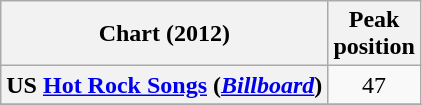<table class="wikitable sortable plainrowheaders">
<tr>
<th>Chart (2012)</th>
<th>Peak<br>position</th>
</tr>
<tr>
<th scope="row">US <a href='#'>Hot Rock Songs</a> (<em><a href='#'>Billboard</a></em>)</th>
<td style="text-align:center;">47</td>
</tr>
<tr>
</tr>
</table>
